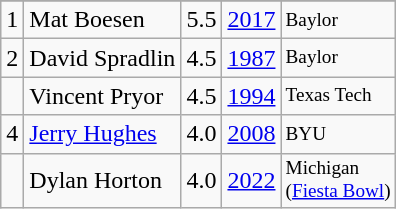<table class="wikitable">
<tr>
</tr>
<tr>
<td>1</td>
<td>Mat Boesen</td>
<td>5.5</td>
<td><a href='#'>2017</a></td>
<td style="font-size:80%;">Baylor</td>
</tr>
<tr>
<td>2</td>
<td>David Spradlin</td>
<td>4.5</td>
<td><a href='#'>1987</a></td>
<td style="font-size:80%;">Baylor</td>
</tr>
<tr>
<td></td>
<td>Vincent Pryor</td>
<td>4.5</td>
<td><a href='#'>1994</a></td>
<td style="font-size:80%;">Texas Tech</td>
</tr>
<tr>
<td>4</td>
<td><a href='#'>Jerry Hughes</a></td>
<td>4.0</td>
<td><a href='#'>2008</a></td>
<td style="font-size:80%;">BYU</td>
</tr>
<tr>
<td></td>
<td>Dylan Horton</td>
<td>4.0</td>
<td><a href='#'>2022</a></td>
<td style="font-size:80%;">Michigan<br>(<a href='#'>Fiesta Bowl</a>)</td>
</tr>
</table>
